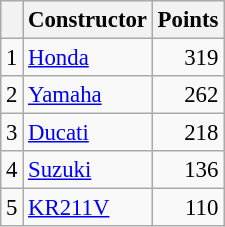<table class="wikitable" style="font-size: 95%;">
<tr>
<th></th>
<th>Constructor</th>
<th>Points</th>
</tr>
<tr>
<td align=center>1</td>
<td> <a href='#'>Honda</a></td>
<td align=right>319</td>
</tr>
<tr>
<td align=center>2</td>
<td> <a href='#'>Yamaha</a></td>
<td align=right>262</td>
</tr>
<tr>
<td align=center>3</td>
<td> <a href='#'>Ducati</a></td>
<td align=right>218</td>
</tr>
<tr>
<td align=center>4</td>
<td> <a href='#'>Suzuki</a></td>
<td align=right>136</td>
</tr>
<tr>
<td align=center>5</td>
<td> <a href='#'>KR211V</a></td>
<td align=right>110</td>
</tr>
</table>
